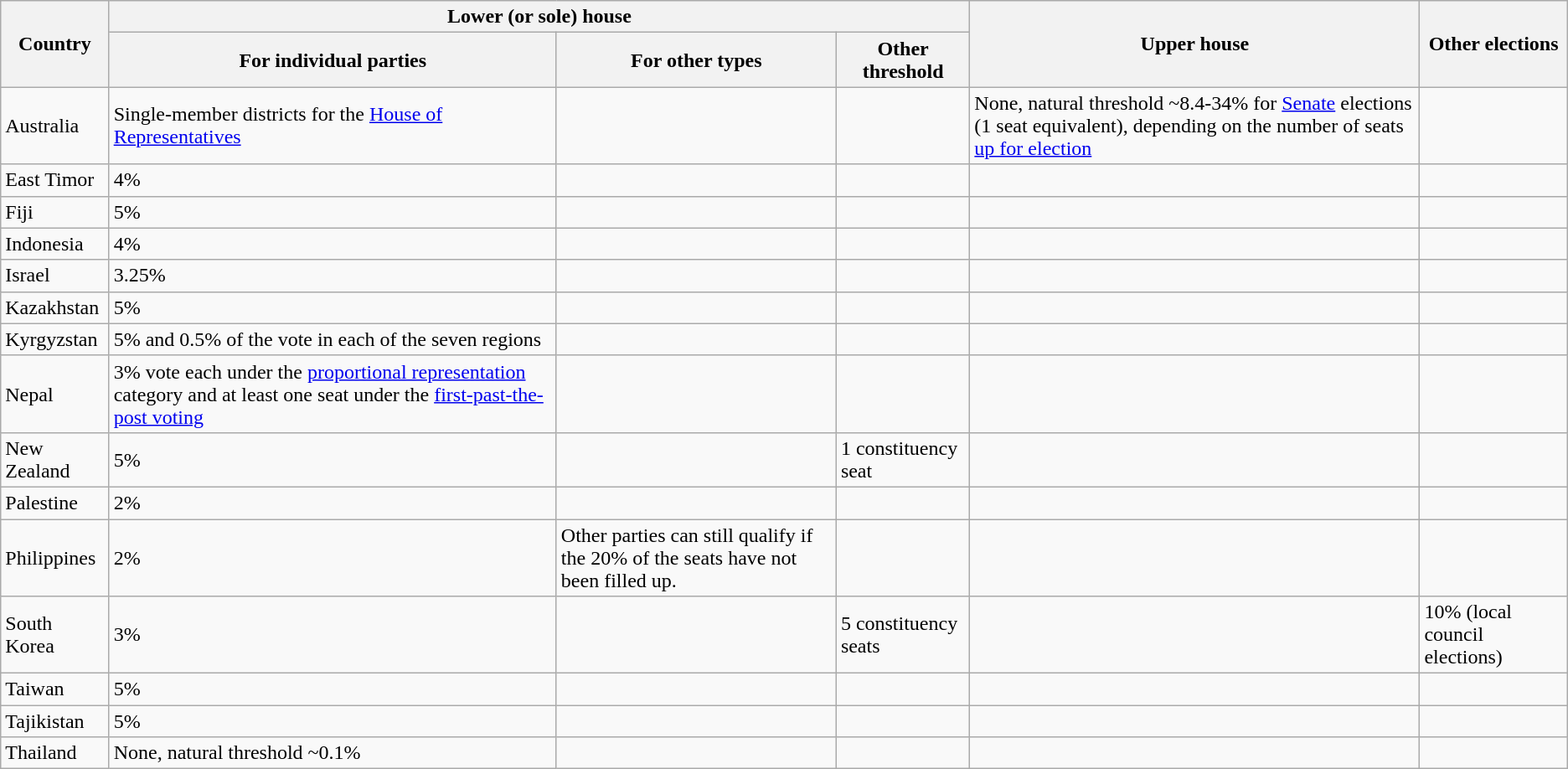<table class="wikitable sortable">
<tr>
<th rowspan="2">Country</th>
<th colspan="3" width="300px" data-sort-type="number">Lower (or sole) house</th>
<th rowspan="2">Upper house</th>
<th rowspan="2">Other elections</th>
</tr>
<tr>
<th>For individual parties</th>
<th>For other types</th>
<th>Other threshold</th>
</tr>
<tr>
<td>Australia</td>
<td>Single-member districts for the <a href='#'>House of Representatives</a></td>
<td></td>
<td></td>
<td>None, natural threshold ~8.4-34% for <a href='#'>Senate</a> elections (1 seat equivalent), depending on the number of seats <a href='#'>up for election</a></td>
<td></td>
</tr>
<tr>
<td>East Timor</td>
<td>4%</td>
<td></td>
<td></td>
<td></td>
<td></td>
</tr>
<tr>
<td>Fiji</td>
<td>5%</td>
<td></td>
<td></td>
<td></td>
<td></td>
</tr>
<tr>
<td>Indonesia</td>
<td>4%</td>
<td></td>
<td></td>
<td></td>
<td></td>
</tr>
<tr>
<td>Israel</td>
<td>3.25%</td>
<td></td>
<td></td>
<td></td>
<td></td>
</tr>
<tr>
<td>Kazakhstan</td>
<td>5%</td>
<td></td>
<td></td>
<td></td>
<td></td>
</tr>
<tr>
<td>Kyrgyzstan</td>
<td>5% and 0.5% of the vote in each of the seven regions</td>
<td></td>
<td></td>
<td></td>
<td></td>
</tr>
<tr>
<td>Nepal</td>
<td>3% vote each under the <a href='#'>proportional representation</a> category and at least one seat under the <a href='#'>first-past-the-post voting</a></td>
<td></td>
<td></td>
<td></td>
<td></td>
</tr>
<tr>
<td>New Zealand</td>
<td>5%</td>
<td></td>
<td>1 constituency seat</td>
<td></td>
<td></td>
</tr>
<tr>
<td>Palestine</td>
<td>2%</td>
<td></td>
<td></td>
<td></td>
<td></td>
</tr>
<tr>
<td>Philippines</td>
<td>2%</td>
<td>Other parties can still qualify if the 20% of the seats have not been filled up.</td>
<td></td>
<td></td>
<td></td>
</tr>
<tr>
<td>South Korea</td>
<td>3%</td>
<td></td>
<td>5 constituency seats</td>
<td></td>
<td>10% (local council elections)</td>
</tr>
<tr>
<td>Taiwan</td>
<td>5%</td>
<td></td>
<td></td>
<td></td>
<td></td>
</tr>
<tr>
<td>Tajikistan</td>
<td>5%</td>
<td></td>
<td></td>
<td></td>
<td></td>
</tr>
<tr>
<td>Thailand</td>
<td>None, natural threshold ~0.1%</td>
<td></td>
<td></td>
<td></td>
<td></td>
</tr>
</table>
